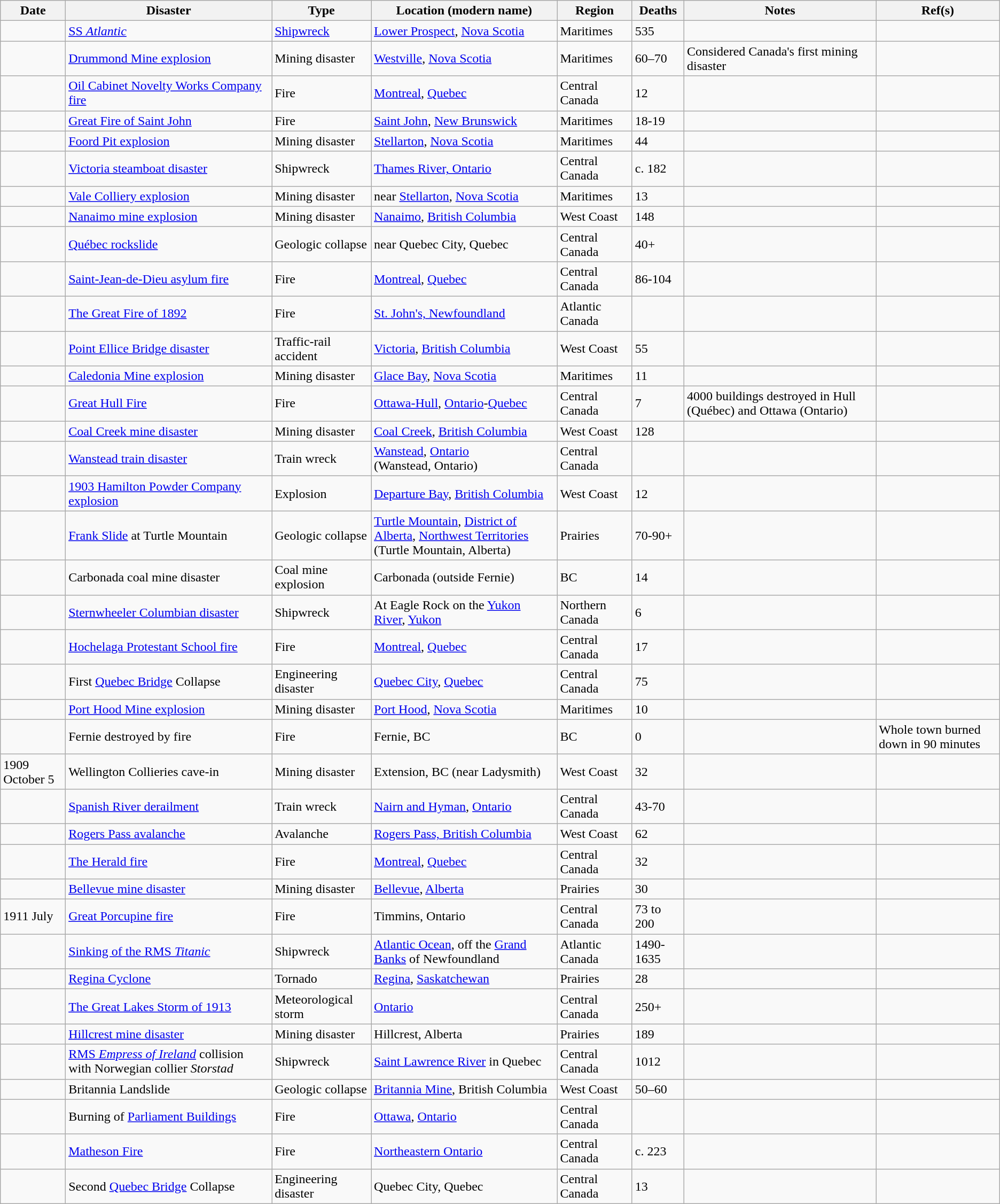<table class="wikitable sortable sticky-header" style=text-align:left" style="margin:1em auto;">
<tr>
<th>Date</th>
<th width=250>Disaster</th>
<th>Type</th>
<th>Location (modern name)</th>
<th>Region</th>
<th>Deaths</th>
<th class=unsortable>Notes</th>
<th class=unsortable>Ref(s)</th>
</tr>
<tr>
<td></td>
<td><a href='#'>SS <em>Atlantic</em></a></td>
<td><a href='#'>Shipwreck</a></td>
<td><a href='#'>Lower Prospect</a>, <a href='#'>Nova Scotia</a></td>
<td>Maritimes</td>
<td>535</td>
<td></td>
<td></td>
</tr>
<tr>
<td></td>
<td><a href='#'>Drummond Mine explosion</a></td>
<td>Mining disaster</td>
<td><a href='#'>Westville</a>, <a href='#'>Nova Scotia</a></td>
<td>Maritimes</td>
<td>60–70</td>
<td>Considered Canada's first mining disaster</td>
<td></td>
</tr>
<tr>
<td></td>
<td><a href='#'>Oil Cabinet Novelty Works Company fire</a></td>
<td>Fire</td>
<td><a href='#'>Montreal</a>, <a href='#'>Quebec</a></td>
<td>Central Canada</td>
<td>12</td>
<td></td>
<td></td>
</tr>
<tr>
<td></td>
<td><a href='#'>Great Fire of Saint John</a></td>
<td>Fire</td>
<td><a href='#'>Saint John</a>, <a href='#'>New Brunswick</a></td>
<td>Maritimes</td>
<td>18-19</td>
<td></td>
<td></td>
</tr>
<tr>
<td></td>
<td><a href='#'>Foord Pit explosion</a></td>
<td>Mining disaster</td>
<td><a href='#'>Stellarton</a>, <a href='#'>Nova Scotia</a></td>
<td>Maritimes</td>
<td>44</td>
<td></td>
<td></td>
</tr>
<tr>
<td></td>
<td><a href='#'>Victoria steamboat disaster</a></td>
<td>Shipwreck</td>
<td><a href='#'>Thames River, Ontario</a></td>
<td>Central Canada</td>
<td>c. 182</td>
<td></td>
<td></td>
</tr>
<tr>
<td></td>
<td><a href='#'>Vale Colliery explosion</a></td>
<td>Mining disaster</td>
<td>near <a href='#'>Stellarton</a>, <a href='#'>Nova Scotia</a></td>
<td>Maritimes</td>
<td>13</td>
<td></td>
<td></td>
</tr>
<tr>
<td></td>
<td><a href='#'>Nanaimo mine explosion</a></td>
<td>Mining disaster</td>
<td><a href='#'>Nanaimo</a>, <a href='#'>British Columbia</a></td>
<td>West Coast</td>
<td>148</td>
<td></td>
<td></td>
</tr>
<tr>
<td></td>
<td><a href='#'>Québec rockslide</a></td>
<td>Geologic collapse</td>
<td>near Quebec City, Quebec</td>
<td>Central Canada</td>
<td>40+</td>
<td></td>
<td></td>
</tr>
<tr>
<td></td>
<td><a href='#'>Saint-Jean-de-Dieu asylum fire</a></td>
<td>Fire</td>
<td><a href='#'>Montreal</a>, <a href='#'>Quebec</a></td>
<td>Central Canada</td>
<td>86-104</td>
<td></td>
<td></td>
</tr>
<tr>
<td></td>
<td><a href='#'>The Great Fire of 1892</a></td>
<td>Fire</td>
<td><a href='#'>St. John's, Newfoundland</a></td>
<td>Atlantic Canada</td>
<td></td>
<td></td>
<td></td>
</tr>
<tr>
<td></td>
<td><a href='#'>Point Ellice Bridge disaster</a></td>
<td>Traffic-rail accident</td>
<td><a href='#'>Victoria</a>, <a href='#'>British Columbia</a></td>
<td>West Coast</td>
<td>55</td>
<td></td>
<td></td>
</tr>
<tr>
<td></td>
<td><a href='#'>Caledonia Mine explosion</a></td>
<td>Mining disaster</td>
<td><a href='#'>Glace Bay</a>, <a href='#'>Nova Scotia</a></td>
<td>Maritimes</td>
<td>11</td>
<td></td>
<td></td>
</tr>
<tr>
<td></td>
<td><a href='#'>Great Hull Fire</a></td>
<td>Fire</td>
<td><a href='#'>Ottawa-Hull</a>, <a href='#'>Ontario</a>-<a href='#'>Quebec</a></td>
<td>Central Canada</td>
<td>7</td>
<td>4000 buildings destroyed in Hull (Québec) and Ottawa (Ontario)</td>
<td></td>
</tr>
<tr>
<td></td>
<td><a href='#'>Coal Creek mine disaster</a></td>
<td>Mining disaster</td>
<td><a href='#'>Coal Creek</a>, <a href='#'>British Columbia</a></td>
<td>West Coast</td>
<td>128</td>
<td></td>
<td></td>
</tr>
<tr>
<td></td>
<td><a href='#'>Wanstead train disaster</a></td>
<td>Train wreck</td>
<td><a href='#'>Wanstead</a>, <a href='#'>Ontario</a> <br> (Wanstead, Ontario)</td>
<td>Central Canada</td>
<td></td>
<td></td>
<td></td>
</tr>
<tr>
<td></td>
<td><a href='#'>1903 Hamilton Powder Company explosion</a></td>
<td>Explosion</td>
<td><a href='#'>Departure Bay</a>, <a href='#'>British Columbia</a></td>
<td>West Coast</td>
<td>12</td>
<td></td>
<td></td>
</tr>
<tr>
<td></td>
<td><a href='#'>Frank Slide</a> at Turtle Mountain</td>
<td>Geologic collapse</td>
<td><a href='#'>Turtle Mountain</a>, <a href='#'>District of Alberta</a>, <a href='#'>Northwest Territories</a> <br> (Turtle Mountain, Alberta)</td>
<td>Prairies</td>
<td>70-90+</td>
<td></td>
<td></td>
</tr>
<tr>
<td></td>
<td>Carbonada coal mine disaster</td>
<td>Coal mine explosion</td>
<td>Carbonada (outside Fernie)</td>
<td>BC</td>
<td>14</td>
<td></td>
<td></td>
</tr>
<tr>
<td></td>
<td><a href='#'>Sternwheeler Columbian disaster</a></td>
<td>Shipwreck</td>
<td>At Eagle Rock on the <a href='#'>Yukon River</a>, <a href='#'>Yukon</a></td>
<td>Northern Canada</td>
<td>6</td>
<td></td>
</tr>
<tr>
<td></td>
<td><a href='#'>Hochelaga Protestant School fire</a></td>
<td>Fire</td>
<td><a href='#'>Montreal</a>, <a href='#'>Quebec</a></td>
<td>Central Canada</td>
<td>17</td>
<td></td>
<td></td>
</tr>
<tr>
<td></td>
<td>First <a href='#'>Quebec Bridge</a> Collapse</td>
<td>Engineering disaster</td>
<td><a href='#'>Quebec City</a>, <a href='#'>Quebec</a></td>
<td>Central Canada</td>
<td>75</td>
<td></td>
<td></td>
</tr>
<tr>
<td></td>
<td><a href='#'>Port Hood Mine explosion</a></td>
<td>Mining disaster</td>
<td><a href='#'>Port Hood</a>, <a href='#'>Nova Scotia</a></td>
<td>Maritimes</td>
<td>10</td>
<td></td>
<td></td>
</tr>
<tr>
<td></td>
<td>Fernie destroyed by fire</td>
<td>Fire</td>
<td>Fernie, BC</td>
<td>BC</td>
<td>0</td>
<td></td>
<td>Whole town burned down in 90 minutes</td>
</tr>
<tr>
<td>1909 October 5</td>
<td>Wellington Collieries cave-in</td>
<td>Mining disaster</td>
<td>Extension, BC (near Ladysmith)</td>
<td>West Coast</td>
<td>32</td>
<td></td>
<td></td>
</tr>
<tr>
<td></td>
<td><a href='#'>Spanish River derailment</a></td>
<td>Train wreck</td>
<td><a href='#'>Nairn and Hyman</a>, <a href='#'>Ontario</a></td>
<td>Central Canada</td>
<td>43-70</td>
<td></td>
<td></td>
</tr>
<tr>
<td></td>
<td><a href='#'>Rogers Pass avalanche</a></td>
<td>Avalanche</td>
<td><a href='#'>Rogers Pass, British Columbia</a></td>
<td>West Coast</td>
<td>62</td>
<td></td>
<td></td>
</tr>
<tr>
<td></td>
<td><a href='#'>The Herald fire</a></td>
<td>Fire</td>
<td><a href='#'>Montreal</a>, <a href='#'>Quebec</a></td>
<td>Central Canada</td>
<td>32</td>
<td></td>
<td></td>
</tr>
<tr>
<td></td>
<td><a href='#'>Bellevue mine disaster</a></td>
<td>Mining disaster</td>
<td><a href='#'>Bellevue</a>, <a href='#'>Alberta</a></td>
<td>Prairies</td>
<td>30</td>
<td></td>
<td></td>
</tr>
<tr>
<td>1911 July</td>
<td><a href='#'>Great Porcupine fire</a></td>
<td>Fire</td>
<td>Timmins, Ontario</td>
<td>Central Canada</td>
<td>73 to 200</td>
<td></td>
<td></td>
</tr>
<tr>
<td></td>
<td><a href='#'>Sinking of the RMS <em>Titanic</em></a></td>
<td>Shipwreck</td>
<td><a href='#'>Atlantic Ocean</a>, off the <a href='#'>Grand Banks</a> of Newfoundland</td>
<td>Atlantic Canada</td>
<td>1490-1635</td>
<td></td>
<td></td>
</tr>
<tr>
<td></td>
<td><a href='#'>Regina Cyclone</a></td>
<td>Tornado</td>
<td><a href='#'>Regina</a>, <a href='#'>Saskatchewan</a></td>
<td>Prairies</td>
<td>28</td>
<td></td>
<td></td>
</tr>
<tr>
<td></td>
<td><a href='#'>The Great Lakes Storm of 1913</a></td>
<td>Meteorological storm</td>
<td><a href='#'>Ontario</a></td>
<td>Central Canada</td>
<td>250+</td>
<td></td>
<td></td>
</tr>
<tr>
<td></td>
<td><a href='#'>Hillcrest mine disaster</a></td>
<td>Mining disaster</td>
<td>Hillcrest, Alberta</td>
<td>Prairies</td>
<td>189</td>
<td></td>
<td></td>
</tr>
<tr>
<td></td>
<td><a href='#'>RMS <em>Empress of Ireland</em></a> collision with Norwegian collier <em>Storstad</em></td>
<td>Shipwreck</td>
<td><a href='#'>Saint Lawrence River</a> in Quebec</td>
<td>Central Canada</td>
<td>1012</td>
<td></td>
<td></td>
</tr>
<tr>
<td></td>
<td>Britannia Landslide</td>
<td>Geologic collapse</td>
<td><a href='#'>Britannia Mine</a>, British Columbia</td>
<td>West Coast</td>
<td>50–60</td>
<td></td>
<td></td>
</tr>
<tr>
<td></td>
<td>Burning of <a href='#'>Parliament Buildings</a></td>
<td>Fire</td>
<td><a href='#'>Ottawa</a>, <a href='#'>Ontario</a></td>
<td>Central Canada</td>
<td></td>
<td></td>
<td></td>
</tr>
<tr>
<td></td>
<td><a href='#'>Matheson Fire</a></td>
<td>Fire</td>
<td><a href='#'>Northeastern Ontario</a></td>
<td>Central Canada</td>
<td>c. 223</td>
<td></td>
<td></td>
</tr>
<tr>
<td></td>
<td>Second <a href='#'>Quebec Bridge</a> Collapse</td>
<td>Engineering disaster</td>
<td>Quebec City, Quebec</td>
<td>Central Canada</td>
<td>13</td>
<td></td>
<td></td>
</tr>
</table>
